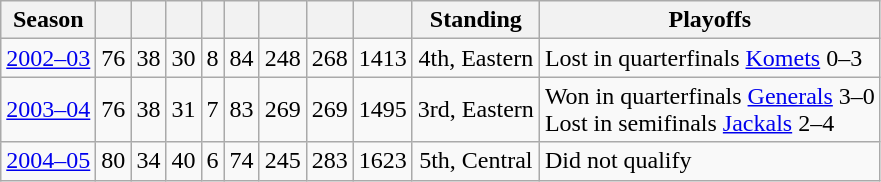<table class="wikitable" style="text-align:center">
<tr>
<th>Season</th>
<th></th>
<th></th>
<th></th>
<th></th>
<th></th>
<th></th>
<th></th>
<th></th>
<th>Standing</th>
<th>Playoffs</th>
</tr>
<tr>
<td><a href='#'>2002–03</a></td>
<td>76</td>
<td>38</td>
<td>30</td>
<td>8</td>
<td>84</td>
<td>248</td>
<td>268</td>
<td>1413</td>
<td>4th, Eastern</td>
<td align=left>Lost in quarterfinals <a href='#'>Komets</a> 0–3</td>
</tr>
<tr>
<td><a href='#'>2003–04</a></td>
<td>76</td>
<td>38</td>
<td>31</td>
<td>7</td>
<td>83</td>
<td>269</td>
<td>269</td>
<td>1495</td>
<td>3rd, Eastern</td>
<td align=left>Won in quarterfinals <a href='#'>Generals</a> 3–0<br>Lost in semifinals <a href='#'>Jackals</a> 2–4</td>
</tr>
<tr>
<td><a href='#'>2004–05</a></td>
<td>80</td>
<td>34</td>
<td>40</td>
<td>6</td>
<td>74</td>
<td>245</td>
<td>283</td>
<td>1623</td>
<td>5th, Central</td>
<td align=left>Did not qualify</td>
</tr>
</table>
